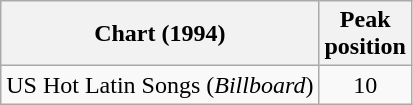<table class="wikitable sortable">
<tr>
<th>Chart (1994)</th>
<th>Peak<br>position</th>
</tr>
<tr>
<td>US Hot Latin Songs (<em>Billboard</em>)</td>
<td align="center">10</td>
</tr>
</table>
